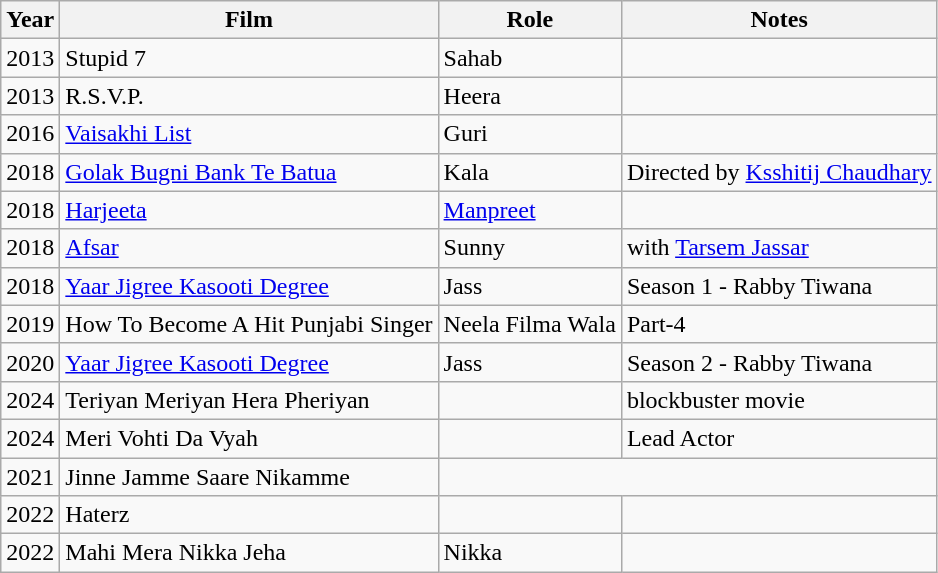<table class="wikitable sortable">
<tr>
<th>Year</th>
<th>Film</th>
<th>Role</th>
<th>Notes</th>
</tr>
<tr>
<td>2013</td>
<td>Stupid 7</td>
<td>Sahab</td>
<td></td>
</tr>
<tr>
<td>2013</td>
<td>R.S.V.P.</td>
<td>Heera</td>
<td></td>
</tr>
<tr>
<td>2016</td>
<td><a href='#'>Vaisakhi List</a></td>
<td>Guri</td>
<td></td>
</tr>
<tr>
<td>2018</td>
<td><a href='#'>Golak Bugni Bank Te Batua</a></td>
<td>Kala</td>
<td>Directed by <a href='#'>Ksshitij Chaudhary</a></td>
</tr>
<tr>
<td>2018</td>
<td><a href='#'>Harjeeta</a></td>
<td><a href='#'>Manpreet</a></td>
<td></td>
</tr>
<tr>
<td>2018</td>
<td><a href='#'>Afsar</a></td>
<td>Sunny</td>
<td>with <a href='#'>Tarsem Jassar</a></td>
</tr>
<tr>
<td>2018</td>
<td><a href='#'>Yaar Jigree Kasooti Degree</a></td>
<td>Jass</td>
<td>Season 1 - Rabby Tiwana</td>
</tr>
<tr>
<td>2019</td>
<td>How To Become A Hit Punjabi Singer</td>
<td>Neela Filma Wala</td>
<td>Part-4</td>
</tr>
<tr>
<td>2020</td>
<td><a href='#'>Yaar Jigree Kasooti Degree</a></td>
<td>Jass</td>
<td>Season 2 - Rabby Tiwana</td>
</tr>
<tr>
<td>2024</td>
<td>Teriyan Meriyan Hera Pheriyan</td>
<td></td>
<td>blockbuster movie</td>
</tr>
<tr>
<td>2024</td>
<td>Meri Vohti Da Vyah</td>
<td></td>
<td>Lead Actor</td>
</tr>
<tr>
<td>2021</td>
<td>Jinne Jamme Saare Nikamme</td>
</tr>
<tr>
<td>2022</td>
<td>Haterz</td>
<td></td>
<td></td>
</tr>
<tr>
<td>2022</td>
<td>Mahi Mera Nikka Jeha</td>
<td>Nikka</td>
<td></td>
</tr>
</table>
